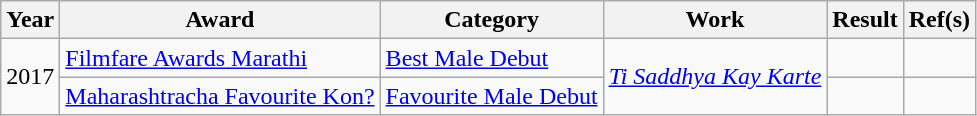<table class="wikitable">
<tr>
<th>Year</th>
<th>Award</th>
<th>Category</th>
<th>Work</th>
<th>Result</th>
<th>Ref(s)</th>
</tr>
<tr>
<td rowspan="2">2017</td>
<td><a href='#'>Filmfare Awards Marathi</a></td>
<td><a href='#'>Best Male Debut</a></td>
<td rowspan="2"><em><a href='#'>Ti Saddhya Kay Karte</a></em></td>
<td></td>
<td></td>
</tr>
<tr>
<td><a href='#'>Maharashtracha Favourite Kon?</a></td>
<td><a href='#'>Favourite Male Debut</a></td>
<td></td>
<td></td>
</tr>
</table>
